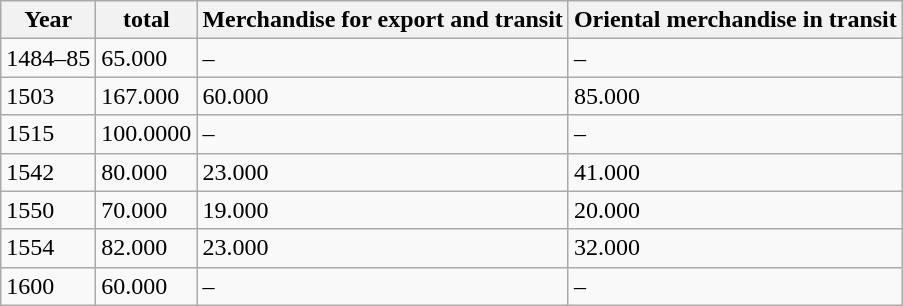<table class="wikitable mw-datatable">
<tr>
<th>Year</th>
<th>total</th>
<th>Merchandise for export and transit</th>
<th>Oriental merchandise in transit</th>
</tr>
<tr>
<td>1484–85</td>
<td>65.000</td>
<td>–</td>
<td>–</td>
</tr>
<tr>
<td>1503</td>
<td>167.000</td>
<td>60.000</td>
<td>85.000</td>
</tr>
<tr>
<td>1515</td>
<td>100.0000</td>
<td>–</td>
<td>–</td>
</tr>
<tr>
<td>1542</td>
<td>80.000</td>
<td>23.000</td>
<td>41.000</td>
</tr>
<tr>
<td>1550</td>
<td>70.000</td>
<td>19.000</td>
<td>20.000</td>
</tr>
<tr>
<td>1554</td>
<td>82.000</td>
<td>23.000</td>
<td>32.000</td>
</tr>
<tr>
<td>1600</td>
<td>60.000</td>
<td>–</td>
<td>–</td>
</tr>
</table>
